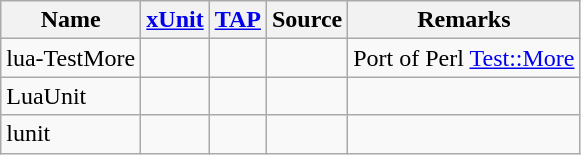<table class="wikitable sortable">
<tr>
<th>Name</th>
<th><a href='#'>xUnit</a></th>
<th><a href='#'>TAP</a></th>
<th>Source</th>
<th>Remarks</th>
</tr>
<tr>
<td>lua-TestMore</td>
<td></td>
<td></td>
<td></td>
<td>Port of Perl <a href='#'>Test::More</a></td>
</tr>
<tr>
<td>LuaUnit</td>
<td></td>
<td></td>
<td></td>
<td></td>
</tr>
<tr>
<td>lunit</td>
<td></td>
<td></td>
<td></td>
<td></td>
</tr>
</table>
